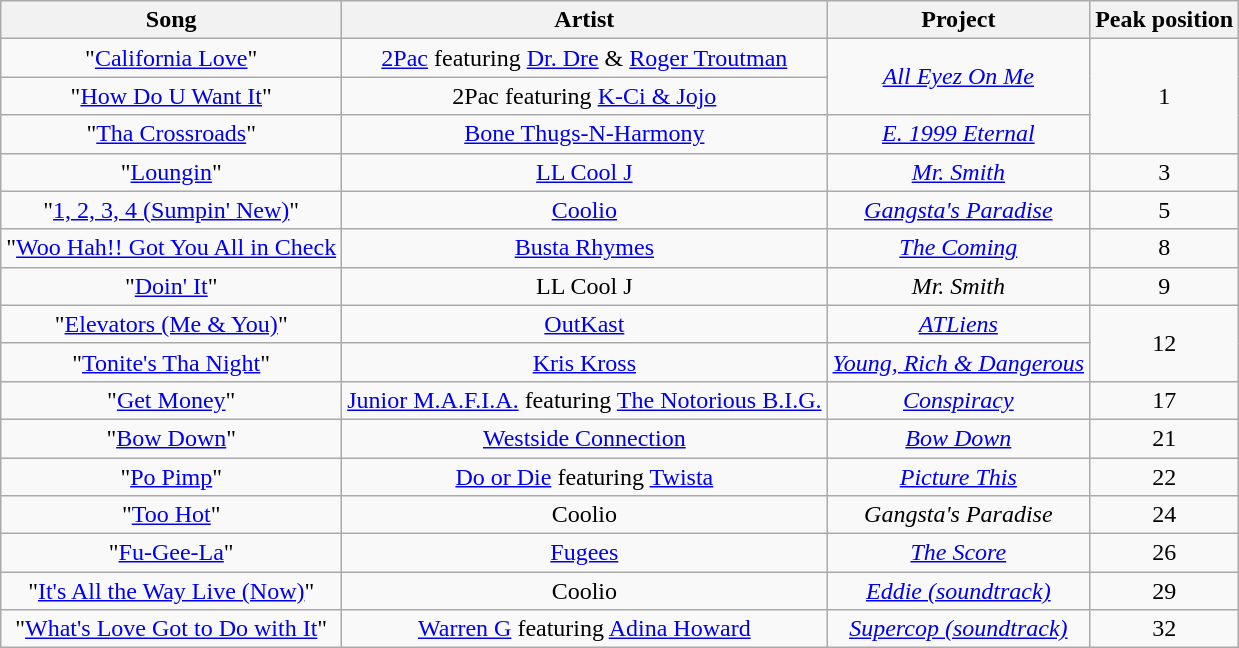<table class="wikitable sortable plainrowheaders" style="text-align:center;">
<tr>
<th scope="col">Song</th>
<th scope="col">Artist</th>
<th scope="col">Project</th>
<th scope="col">Peak position</th>
</tr>
<tr>
<td>"<a href='#'>California Love</a>"</td>
<td><a href='#'>2Pac</a> featuring <a href='#'>Dr. Dre</a> & <a href='#'>Roger Troutman</a></td>
<td rowspan="2"><em><a href='#'>All Eyez On Me</a></em></td>
<td rowspan="3">1</td>
</tr>
<tr>
<td>"<a href='#'>How Do U Want It</a>"</td>
<td>2Pac featuring <a href='#'>K-Ci & Jojo</a></td>
</tr>
<tr>
<td>"<a href='#'>Tha Crossroads</a>"</td>
<td><a href='#'>Bone Thugs-N-Harmony</a></td>
<td><em><a href='#'>E. 1999 Eternal</a></em></td>
</tr>
<tr>
<td>"<a href='#'>Loungin</a>"</td>
<td><a href='#'>LL Cool J</a></td>
<td><em><a href='#'>Mr. Smith</a></em></td>
<td>3</td>
</tr>
<tr>
<td>"<a href='#'>1, 2, 3, 4 (Sumpin' New)</a>"</td>
<td><a href='#'>Coolio</a></td>
<td><em><a href='#'>Gangsta's Paradise</a></em></td>
<td>5</td>
</tr>
<tr>
<td>"<a href='#'>Woo Hah!! Got You All in Check</a></td>
<td><a href='#'>Busta Rhymes</a></td>
<td><em><a href='#'>The Coming</a></em></td>
<td>8</td>
</tr>
<tr>
<td>"<a href='#'>Doin' It</a>"</td>
<td>LL Cool J</td>
<td><em>Mr. Smith</em></td>
<td>9</td>
</tr>
<tr>
<td>"<a href='#'>Elevators (Me & You)</a>"</td>
<td><a href='#'>OutKast</a></td>
<td><em><a href='#'>ATLiens</a></em></td>
<td rowspan="2">12</td>
</tr>
<tr>
<td>"<a href='#'>Tonite's Tha Night</a>"</td>
<td><a href='#'>Kris Kross</a></td>
<td><em><a href='#'>Young, Rich & Dangerous</a></em></td>
</tr>
<tr>
<td>"<a href='#'>Get Money</a>"</td>
<td><a href='#'>Junior M.A.F.I.A.</a> featuring <a href='#'>The Notorious B.I.G.</a></td>
<td><em><a href='#'>Conspiracy</a></em></td>
<td>17</td>
</tr>
<tr>
<td>"<a href='#'>Bow Down</a>"</td>
<td><a href='#'>Westside Connection</a></td>
<td><em><a href='#'>Bow Down</a></em></td>
<td>21</td>
</tr>
<tr>
<td>"<a href='#'>Po Pimp</a>"</td>
<td><a href='#'>Do or Die</a> featuring <a href='#'>Twista</a></td>
<td><em><a href='#'>Picture This</a></em></td>
<td>22</td>
</tr>
<tr>
<td>"<a href='#'>Too Hot</a>"</td>
<td>Coolio</td>
<td><em>Gangsta's Paradise</em></td>
<td>24</td>
</tr>
<tr>
<td>"<a href='#'>Fu-Gee-La</a>"</td>
<td><a href='#'>Fugees</a></td>
<td><em><a href='#'>The Score</a></em></td>
<td>26</td>
</tr>
<tr>
<td>"<a href='#'>It's All the Way Live (Now)</a>"</td>
<td>Coolio</td>
<td><em><a href='#'>Eddie (soundtrack)</a></em></td>
<td>29</td>
</tr>
<tr>
<td>"<a href='#'>What's Love Got to Do with It</a>"</td>
<td><a href='#'>Warren G</a> featuring <a href='#'>Adina Howard</a></td>
<td><em><a href='#'>Supercop (soundtrack)</a></em></td>
<td>32</td>
</tr>
</table>
